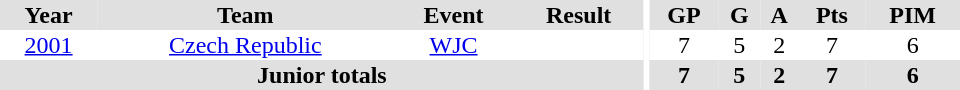<table border="0" cellpadding="1" cellspacing="0" ID="Table3" style="text-align:center; width:40em">
<tr ALIGN="center" bgcolor="#e0e0e0">
<th>Year</th>
<th>Team</th>
<th>Event</th>
<th>Result</th>
<th rowspan="99" bgcolor="#ffffff"></th>
<th>GP</th>
<th>G</th>
<th>A</th>
<th>Pts</th>
<th>PIM</th>
</tr>
<tr>
<td><a href='#'>2001</a></td>
<td><a href='#'>Czech Republic</a></td>
<td><a href='#'>WJC</a></td>
<td></td>
<td>7</td>
<td>5</td>
<td>2</td>
<td>7</td>
<td>6</td>
</tr>
<tr bgcolor="#e0e0e0">
<th colspan="4">Junior totals</th>
<th>7</th>
<th>5</th>
<th>2</th>
<th>7</th>
<th>6</th>
</tr>
</table>
